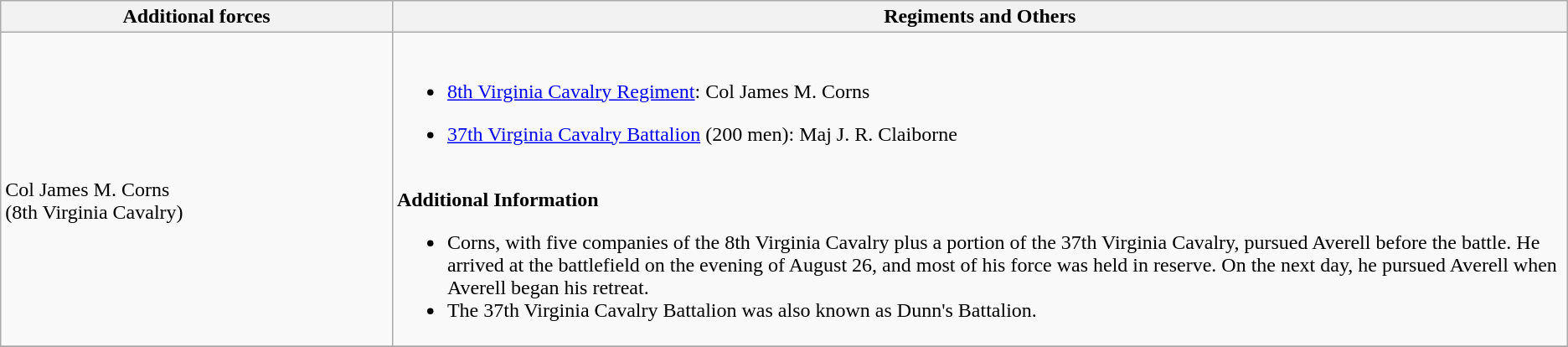<table class="wikitable">
<tr>
<th width=25%>Additional forces</th>
<th>Regiments and Others</th>
</tr>
<tr>
<td><br>Col James M. Corns<br>(8th Virginia Cavalry)</td>
<td><br><ul><li><a href='#'>8th Virginia Cavalry Regiment</a>: Col James M. Corns</li></ul><ul><li><a href='#'>37th Virginia Cavalry Battalion</a> (200 men): Maj J. R. Claiborne</li></ul><br>
<strong>Additional Information</strong><ul><li>Corns, with five companies of the 8th Virginia Cavalry plus a portion of the 37th Virginia Cavalry, pursued Averell before the battle. He arrived at the battlefield on the evening of August 26, and most of his force was held in reserve. On the next day, he pursued Averell when Averell began his retreat.</li><li>The 37th Virginia Cavalry Battalion was also known as Dunn's Battalion.</li></ul></td>
</tr>
<tr>
</tr>
</table>
